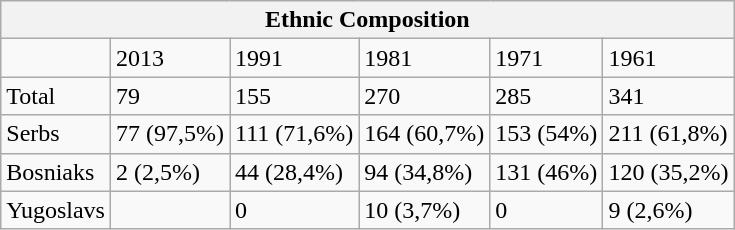<table class="wikitable">
<tr>
<th colspan="6">Ethnic Composition</th>
</tr>
<tr>
<td></td>
<td>2013</td>
<td>1991</td>
<td>1981</td>
<td>1971</td>
<td>1961</td>
</tr>
<tr>
<td>Total</td>
<td>79</td>
<td>155</td>
<td>270</td>
<td>285</td>
<td>341</td>
</tr>
<tr>
<td>Serbs</td>
<td>77 (97,5%)</td>
<td>111 (71,6%)</td>
<td>164 (60,7%)</td>
<td>153 (54%)</td>
<td>211 (61,8%)</td>
</tr>
<tr>
<td>Bosniaks</td>
<td>2 (2,5%)</td>
<td>44 (28,4%)</td>
<td>94 (34,8%)</td>
<td>131 (46%)</td>
<td>120 (35,2%)</td>
</tr>
<tr>
<td>Yugoslavs</td>
<td></td>
<td>0</td>
<td>10 (3,7%)</td>
<td>0</td>
<td>9 (2,6%)</td>
</tr>
</table>
